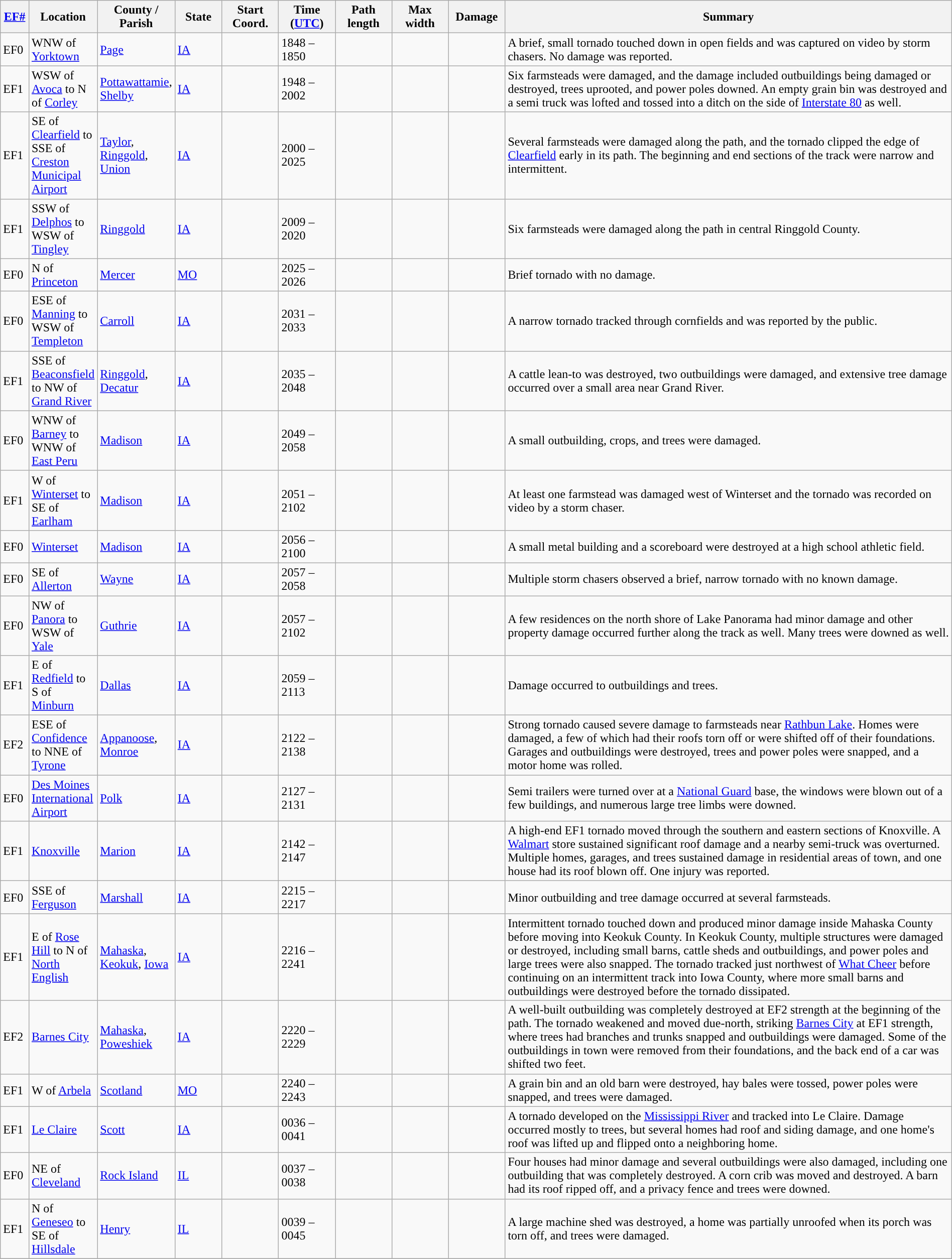<table class="wikitable sortable" style="width:100%;">
<tr>
<th scope="col"  style="width:3%; text-align:center;"><a href='#'>EF#</a></th>
<th scope"col"  style="width:7%; text-align:center;" class="unsortable">Location</th>
<th scope="col"  style="width:6%; text-align:center;" class="unsortable">County / Parish</th>
<th scope="col"  style="width:5%; text-align:center;">State</th>
<th scope="col"  style="width:6%; text-align:center;">Start Coord.</th>
<th scope="col"  style="width:6%; text-align:center;">Time (<a href='#'>UTC</a>)</th>
<th scope="col"  style="width:6%; text-align:center;">Path length</th>
<th scope="col"  style="width:6%; text-align:center;">Max width</th>
<th scope="col"  style="width:6%; text-align:center;">Damage</th>
<th scope="col" class="unsortable" style="width:48%; text-align:center;">Summary</th>
</tr>
<tr>
<td>EF0</td>
<td>WNW of <a href='#'>Yorktown</a></td>
<td><a href='#'>Page</a></td>
<td><a href='#'>IA</a></td>
<td></td>
<td>1848 – 1850</td>
<td></td>
<td></td>
<td></td>
<td>A brief, small tornado touched down in open fields and was captured on video by storm chasers. No damage was reported.</td>
</tr>
<tr>
<td>EF1</td>
<td>WSW of <a href='#'>Avoca</a> to N of <a href='#'>Corley</a></td>
<td><a href='#'>Pottawattamie</a>, <a href='#'>Shelby</a></td>
<td><a href='#'>IA</a></td>
<td></td>
<td>1948 – 2002</td>
<td></td>
<td></td>
<td></td>
<td>Six farmsteads were damaged, and the damage included outbuildings being damaged or destroyed, trees uprooted, and power poles downed. An empty grain bin was destroyed and a semi truck was lofted and tossed into a ditch on the side of <a href='#'>Interstate 80</a> as well.</td>
</tr>
<tr>
<td>EF1</td>
<td>SE of <a href='#'>Clearfield</a> to SSE of <a href='#'>Creston Municipal Airport</a></td>
<td><a href='#'>Taylor</a>, <a href='#'>Ringgold</a>, <a href='#'>Union</a></td>
<td><a href='#'>IA</a></td>
<td></td>
<td>2000 – 2025</td>
<td></td>
<td></td>
<td></td>
<td>Several farmsteads were damaged along the path, and the tornado clipped the edge of <a href='#'>Clearfield</a> early in its path. The beginning and end sections of the track were narrow and intermittent.</td>
</tr>
<tr>
<td>EF1</td>
<td>SSW of <a href='#'>Delphos</a> to WSW of <a href='#'>Tingley</a></td>
<td><a href='#'>Ringgold</a></td>
<td><a href='#'>IA</a></td>
<td></td>
<td>2009 – 2020</td>
<td></td>
<td></td>
<td></td>
<td>Six farmsteads were damaged along the path in central Ringgold County.</td>
</tr>
<tr>
<td>EF0</td>
<td>N of <a href='#'>Princeton</a></td>
<td><a href='#'>Mercer</a></td>
<td><a href='#'>MO</a></td>
<td></td>
<td>2025 – 2026</td>
<td></td>
<td></td>
<td></td>
<td>Brief tornado with no damage.</td>
</tr>
<tr>
<td>EF0</td>
<td>ESE of <a href='#'>Manning</a> to WSW of <a href='#'>Templeton</a></td>
<td><a href='#'>Carroll</a></td>
<td><a href='#'>IA</a></td>
<td></td>
<td>2031 – 2033</td>
<td></td>
<td></td>
<td></td>
<td>A narrow tornado tracked through cornfields and was reported by the public.</td>
</tr>
<tr>
<td>EF1</td>
<td>SSE of <a href='#'>Beaconsfield</a> to NW of <a href='#'>Grand River</a></td>
<td><a href='#'>Ringgold</a>, <a href='#'>Decatur</a></td>
<td><a href='#'>IA</a></td>
<td></td>
<td>2035 – 2048</td>
<td></td>
<td></td>
<td></td>
<td>A cattle lean-to was destroyed, two outbuildings were damaged, and extensive tree damage occurred over a small area near Grand River.</td>
</tr>
<tr>
<td>EF0</td>
<td>WNW of <a href='#'>Barney</a> to WNW of <a href='#'>East Peru</a></td>
<td><a href='#'>Madison</a></td>
<td><a href='#'>IA</a></td>
<td></td>
<td>2049 – 2058</td>
<td></td>
<td></td>
<td></td>
<td>A small outbuilding, crops, and trees were damaged.</td>
</tr>
<tr>
<td>EF1</td>
<td>W of <a href='#'>Winterset</a> to SE of <a href='#'>Earlham</a></td>
<td><a href='#'>Madison</a></td>
<td><a href='#'>IA</a></td>
<td></td>
<td>2051 – 2102</td>
<td></td>
<td></td>
<td></td>
<td>At least one farmstead was damaged west of Winterset and the tornado was recorded on video by a storm chaser.</td>
</tr>
<tr>
<td>EF0</td>
<td><a href='#'>Winterset</a></td>
<td><a href='#'>Madison</a></td>
<td><a href='#'>IA</a></td>
<td></td>
<td>2056 – 2100</td>
<td></td>
<td></td>
<td></td>
<td>A small metal building and a scoreboard were destroyed at a high school athletic field.</td>
</tr>
<tr>
<td>EF0</td>
<td>SE of <a href='#'>Allerton</a></td>
<td><a href='#'>Wayne</a></td>
<td><a href='#'>IA</a></td>
<td></td>
<td>2057 – 2058</td>
<td></td>
<td></td>
<td></td>
<td>Multiple storm chasers observed a brief, narrow tornado with no known damage.</td>
</tr>
<tr>
<td>EF0</td>
<td>NW of <a href='#'>Panora</a> to WSW of <a href='#'>Yale</a></td>
<td><a href='#'>Guthrie</a></td>
<td><a href='#'>IA</a></td>
<td></td>
<td>2057 – 2102</td>
<td></td>
<td></td>
<td></td>
<td>A few residences on the north shore of Lake Panorama had minor damage and other property damage occurred further along the track as well. Many trees were downed as well.</td>
</tr>
<tr>
<td>EF1</td>
<td>E of <a href='#'>Redfield</a> to S of <a href='#'>Minburn</a></td>
<td><a href='#'>Dallas</a></td>
<td><a href='#'>IA</a></td>
<td></td>
<td>2059 – 2113</td>
<td></td>
<td></td>
<td></td>
<td>Damage occurred to outbuildings and trees.</td>
</tr>
<tr>
<td>EF2</td>
<td>ESE of <a href='#'>Confidence</a> to NNE of <a href='#'>Tyrone</a></td>
<td><a href='#'>Appanoose</a>, <a href='#'>Monroe</a></td>
<td><a href='#'>IA</a></td>
<td></td>
<td>2122 – 2138</td>
<td></td>
<td></td>
<td></td>
<td>Strong tornado caused severe damage to farmsteads near <a href='#'>Rathbun Lake</a>. Homes were damaged, a few of which had their roofs torn off or were shifted off of their foundations. Garages and outbuildings were destroyed, trees and power poles were snapped, and a motor home was rolled.</td>
</tr>
<tr>
<td>EF0</td>
<td><a href='#'>Des Moines International Airport</a></td>
<td><a href='#'>Polk</a></td>
<td><a href='#'>IA</a></td>
<td></td>
<td>2127 – 2131</td>
<td></td>
<td></td>
<td></td>
<td>Semi trailers were turned over at a <a href='#'>National Guard</a> base, the windows were blown out of a few buildings, and numerous large tree limbs were downed.</td>
</tr>
<tr>
<td>EF1</td>
<td><a href='#'>Knoxville</a></td>
<td><a href='#'>Marion</a></td>
<td><a href='#'>IA</a></td>
<td></td>
<td>2142 – 2147</td>
<td></td>
<td></td>
<td></td>
<td>A high-end EF1 tornado moved through the southern and eastern sections of Knoxville. A <a href='#'>Walmart</a> store sustained significant roof damage and a nearby semi-truck was overturned. Multiple homes, garages, and trees sustained damage in residential areas of town, and one house had its roof blown off. One injury was reported.</td>
</tr>
<tr>
<td>EF0</td>
<td>SSE of <a href='#'>Ferguson</a></td>
<td><a href='#'>Marshall</a></td>
<td><a href='#'>IA</a></td>
<td></td>
<td>2215 – 2217</td>
<td></td>
<td></td>
<td></td>
<td>Minor outbuilding and tree damage occurred at several farmsteads.</td>
</tr>
<tr>
<td>EF1</td>
<td>E of <a href='#'>Rose Hill</a> to N of <a href='#'>North English</a></td>
<td><a href='#'>Mahaska</a>, <a href='#'>Keokuk</a>, <a href='#'>Iowa</a></td>
<td><a href='#'>IA</a></td>
<td></td>
<td>2216 – 2241</td>
<td></td>
<td></td>
<td></td>
<td>Intermittent tornado touched down and produced minor damage inside Mahaska County before moving into Keokuk County. In Keokuk County, multiple structures were damaged or destroyed, including small barns, cattle sheds and outbuildings, and power poles and large trees were also snapped. The tornado tracked just northwest of <a href='#'>What Cheer</a> before continuing on an intermittent track into Iowa County, where more small barns and outbuildings were destroyed before the tornado dissipated.</td>
</tr>
<tr>
<td>EF2</td>
<td><a href='#'>Barnes City</a></td>
<td><a href='#'>Mahaska</a>, <a href='#'>Poweshiek</a></td>
<td><a href='#'>IA</a></td>
<td></td>
<td>2220 – 2229</td>
<td></td>
<td></td>
<td></td>
<td>A well-built outbuilding was completely destroyed at EF2 strength at the beginning of the path. The tornado weakened and moved due-north, striking <a href='#'>Barnes City</a> at EF1 strength, where trees had branches and trunks snapped and outbuildings were damaged. Some of the outbuildings in town were removed from their foundations, and the back end of a car was shifted two feet.</td>
</tr>
<tr>
<td>EF1</td>
<td>W of <a href='#'>Arbela</a></td>
<td><a href='#'>Scotland</a></td>
<td><a href='#'>MO</a></td>
<td></td>
<td>2240 – 2243</td>
<td></td>
<td></td>
<td></td>
<td>A grain bin and an old barn were destroyed, hay bales were tossed, power poles were snapped, and trees were damaged.</td>
</tr>
<tr>
<td>EF1</td>
<td><a href='#'>Le Claire</a></td>
<td><a href='#'>Scott</a></td>
<td><a href='#'>IA</a></td>
<td></td>
<td>0036 – 0041</td>
<td></td>
<td></td>
<td></td>
<td>A tornado developed on the <a href='#'>Mississippi River</a> and tracked into Le Claire. Damage occurred mostly to trees, but several homes had roof and siding damage, and one home's roof was lifted up and flipped onto a neighboring home.</td>
</tr>
<tr>
<td>EF0</td>
<td>NE of <a href='#'>Cleveland</a></td>
<td><a href='#'>Rock Island</a></td>
<td><a href='#'>IL</a></td>
<td></td>
<td>0037 – 0038</td>
<td></td>
<td></td>
<td></td>
<td>Four houses had minor damage and several outbuildings were also damaged, including one outbuilding that was completely destroyed. A corn crib was moved  and destroyed. A barn had its roof ripped off, and a privacy fence and trees were downed.</td>
</tr>
<tr>
<td>EF1</td>
<td>N of <a href='#'>Geneseo</a> to SE of <a href='#'>Hillsdale</a></td>
<td><a href='#'>Henry</a></td>
<td><a href='#'>IL</a></td>
<td></td>
<td>0039 – 0045</td>
<td></td>
<td></td>
<td></td>
<td>A large machine shed was destroyed, a home was partially unroofed when its porch was torn off, and trees were damaged.</td>
</tr>
<tr>
</tr>
</table>
